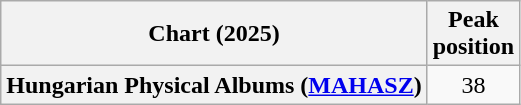<table class="wikitable sortable plainrowheaders" style="text-align:center">
<tr>
<th scope="col">Chart (2025)</th>
<th scope="col">Peak<br>position</th>
</tr>
<tr>
<th scope="row">Hungarian Physical Albums (<a href='#'>MAHASZ</a>)</th>
<td>38</td>
</tr>
</table>
